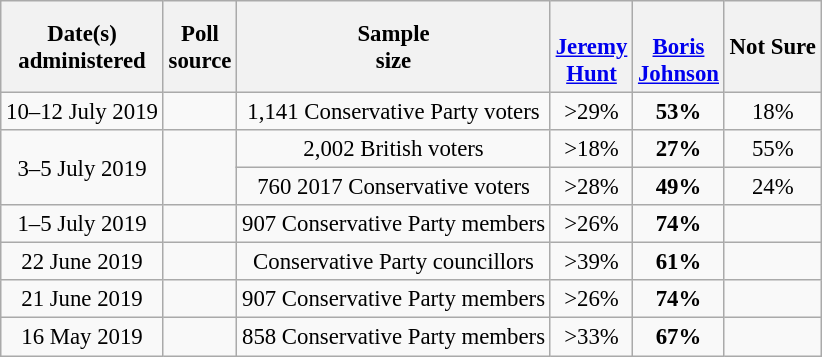<table class="wikitable" style="text-align:center;font-size:95%;line-height:18px">
<tr>
<th>Date(s) <br>administered</th>
<th>Poll <br>source</th>
<th>Sample<br>size</th>
<th><br><a href='#'>Jeremy<br>Hunt</a></th>
<th><br><a href='#'>Boris<br>Johnson</a></th>
<th>Not Sure</th>
</tr>
<tr>
<td>10–12 July 2019</td>
<td></td>
<td>1,141 Conservative Party voters</td>
<td align="center" <----Hunt---- >>29%</td>
<td><strong>53%</strong></td>
<td>18%</td>
</tr>
<tr>
<td rowspan="2">3–5 July 2019</td>
<td rowspan="2"></td>
<td>2,002 British voters</td>
<td align="center" <----Hunt---- >>18%</td>
<td><strong>27%</strong></td>
<td>55%</td>
</tr>
<tr>
<td>760 2017 Conservative voters</td>
<td align="center" <----Hunt---- >>28%</td>
<td><strong>49%</strong></td>
<td>24%</td>
</tr>
<tr>
<td>1–5 July 2019</td>
<td></td>
<td>907 Conservative Party members</td>
<td align="center" <----Hunt---- >>26%</td>
<td><strong>74%</strong></td>
<td></td>
</tr>
<tr>
<td>22 June 2019</td>
<td></td>
<td>Conservative Party councillors</td>
<td align="center" <----Hunt---- >>39%</td>
<td><strong>61%</strong></td>
<td></td>
</tr>
<tr>
<td>21 June 2019</td>
<td></td>
<td>907 Conservative Party members</td>
<td align="center" <----Hunt---- >>26%</td>
<td><strong>74%</strong></td>
<td></td>
</tr>
<tr>
<td>16 May 2019</td>
<td></td>
<td>858 Conservative Party members</td>
<td align="center" <----Hunt---- >>33%</td>
<td><strong>67%</strong></td>
<td></td>
</tr>
</table>
